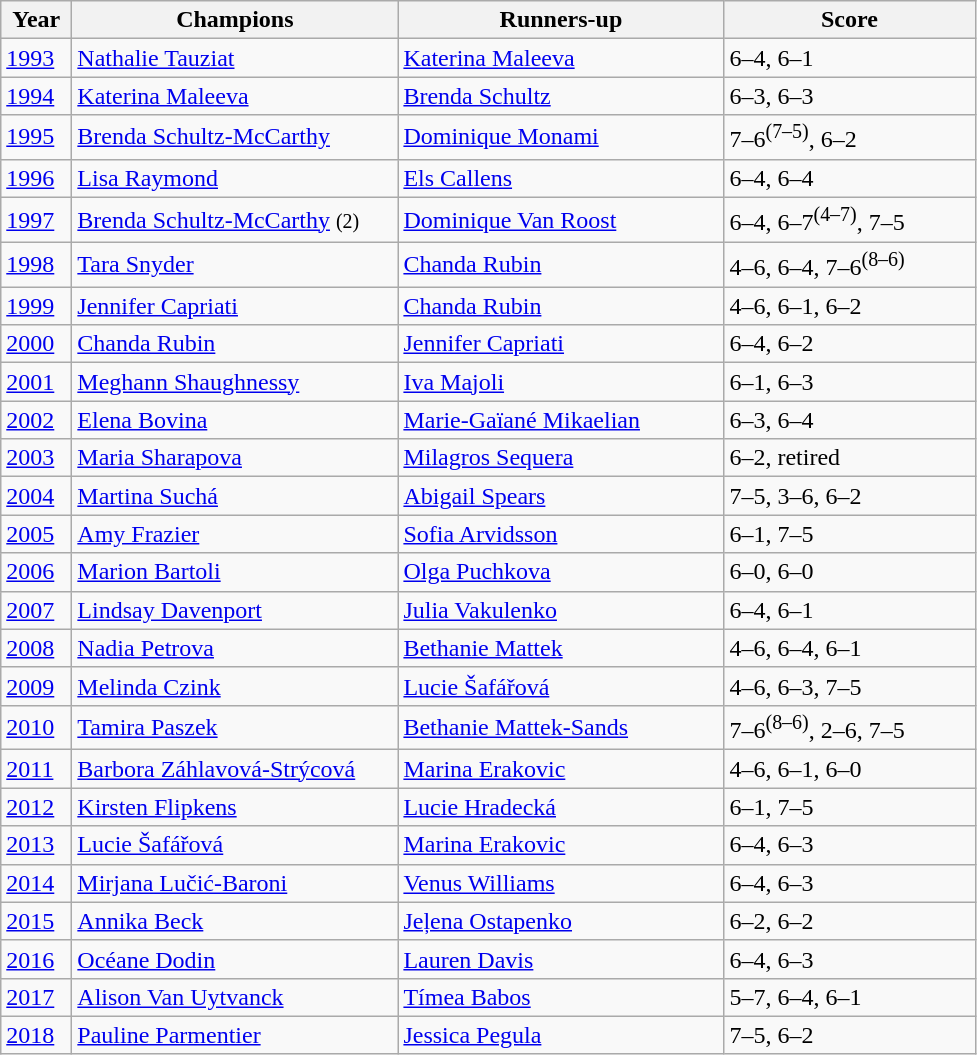<table class="wikitable">
<tr>
<th style="width:40px">Year</th>
<th style="width:210px">Champions</th>
<th style="width:210px">Runners-up</th>
<th style="width:160px">Score</th>
</tr>
<tr>
<td><a href='#'>1993</a></td>
<td> <a href='#'>Nathalie Tauziat</a></td>
<td> <a href='#'>Katerina Maleeva</a></td>
<td>6–4, 6–1</td>
</tr>
<tr>
<td><a href='#'>1994</a></td>
<td> <a href='#'>Katerina Maleeva</a></td>
<td> <a href='#'>Brenda Schultz</a></td>
<td>6–3, 6–3</td>
</tr>
<tr>
<td><a href='#'>1995</a></td>
<td> <a href='#'>Brenda Schultz-McCarthy</a></td>
<td> <a href='#'>Dominique Monami</a></td>
<td>7–6<sup>(7–5)</sup>, 6–2</td>
</tr>
<tr>
<td><a href='#'>1996</a></td>
<td> <a href='#'>Lisa Raymond</a></td>
<td> <a href='#'>Els Callens</a></td>
<td>6–4, 6–4</td>
</tr>
<tr>
<td><a href='#'>1997</a></td>
<td> <a href='#'>Brenda Schultz-McCarthy</a> <small>(2)</small></td>
<td> <a href='#'>Dominique Van Roost</a></td>
<td>6–4, 6–7<sup>(4–7)</sup>, 7–5</td>
</tr>
<tr>
<td><a href='#'>1998</a></td>
<td> <a href='#'>Tara Snyder</a></td>
<td> <a href='#'>Chanda Rubin</a></td>
<td>4–6, 6–4, 7–6<sup>(8–6)</sup></td>
</tr>
<tr>
<td><a href='#'>1999</a></td>
<td> <a href='#'>Jennifer Capriati</a></td>
<td> <a href='#'>Chanda Rubin</a></td>
<td>4–6, 6–1, 6–2</td>
</tr>
<tr>
<td><a href='#'>2000</a></td>
<td> <a href='#'>Chanda Rubin</a></td>
<td> <a href='#'>Jennifer Capriati</a></td>
<td>6–4, 6–2</td>
</tr>
<tr>
<td><a href='#'>2001</a></td>
<td> <a href='#'>Meghann Shaughnessy</a></td>
<td> <a href='#'>Iva Majoli</a></td>
<td>6–1, 6–3</td>
</tr>
<tr>
<td><a href='#'>2002</a></td>
<td> <a href='#'>Elena Bovina</a></td>
<td> <a href='#'>Marie-Gaïané Mikaelian</a></td>
<td>6–3, 6–4</td>
</tr>
<tr>
<td><a href='#'>2003</a></td>
<td> <a href='#'>Maria Sharapova</a></td>
<td> <a href='#'>Milagros Sequera</a></td>
<td>6–2, retired</td>
</tr>
<tr>
<td><a href='#'>2004</a></td>
<td> <a href='#'>Martina Suchá</a></td>
<td> <a href='#'>Abigail Spears</a></td>
<td>7–5, 3–6, 6–2</td>
</tr>
<tr>
<td><a href='#'>2005</a></td>
<td> <a href='#'>Amy Frazier</a></td>
<td> <a href='#'>Sofia Arvidsson</a></td>
<td>6–1, 7–5</td>
</tr>
<tr>
<td><a href='#'>2006</a></td>
<td> <a href='#'>Marion Bartoli</a></td>
<td> <a href='#'>Olga Puchkova</a></td>
<td>6–0, 6–0</td>
</tr>
<tr>
<td><a href='#'>2007</a></td>
<td> <a href='#'>Lindsay Davenport</a></td>
<td> <a href='#'>Julia Vakulenko</a></td>
<td>6–4, 6–1</td>
</tr>
<tr>
<td><a href='#'>2008</a></td>
<td> <a href='#'>Nadia Petrova</a></td>
<td> <a href='#'>Bethanie Mattek</a></td>
<td>4–6, 6–4, 6–1</td>
</tr>
<tr>
<td><a href='#'>2009</a></td>
<td> <a href='#'>Melinda Czink</a></td>
<td> <a href='#'>Lucie Šafářová</a></td>
<td>4–6, 6–3, 7–5</td>
</tr>
<tr>
<td><a href='#'>2010</a></td>
<td> <a href='#'>Tamira Paszek</a></td>
<td> <a href='#'>Bethanie Mattek-Sands</a></td>
<td>7–6<sup>(8–6)</sup>, 2–6, 7–5</td>
</tr>
<tr>
<td><a href='#'>2011</a></td>
<td> <a href='#'>Barbora Záhlavová-Strýcová</a></td>
<td> <a href='#'>Marina Erakovic</a></td>
<td>4–6, 6–1, 6–0</td>
</tr>
<tr>
<td><a href='#'>2012</a></td>
<td> <a href='#'>Kirsten Flipkens</a></td>
<td> <a href='#'>Lucie Hradecká</a></td>
<td>6–1, 7–5</td>
</tr>
<tr>
<td><a href='#'>2013</a></td>
<td> <a href='#'>Lucie Šafářová</a></td>
<td> <a href='#'>Marina Erakovic</a></td>
<td>6–4, 6–3</td>
</tr>
<tr>
<td><a href='#'>2014</a></td>
<td> <a href='#'>Mirjana Lučić-Baroni</a></td>
<td> <a href='#'>Venus Williams</a></td>
<td>6–4, 6–3</td>
</tr>
<tr>
<td><a href='#'>2015</a></td>
<td> <a href='#'>Annika Beck</a></td>
<td> <a href='#'>Jeļena Ostapenko</a></td>
<td>6–2, 6–2</td>
</tr>
<tr>
<td><a href='#'>2016</a></td>
<td> <a href='#'>Océane Dodin</a></td>
<td> <a href='#'>Lauren Davis</a></td>
<td>6–4, 6–3</td>
</tr>
<tr>
<td><a href='#'>2017</a></td>
<td> <a href='#'>Alison Van Uytvanck</a></td>
<td> <a href='#'>Tímea Babos</a></td>
<td>5–7, 6–4, 6–1</td>
</tr>
<tr>
<td><a href='#'>2018</a></td>
<td> <a href='#'>Pauline Parmentier</a></td>
<td> <a href='#'>Jessica Pegula</a></td>
<td>7–5, 6–2</td>
</tr>
</table>
